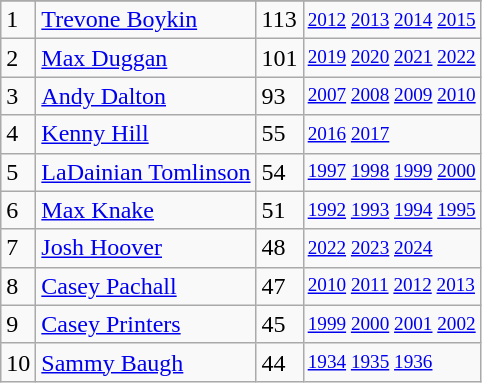<table class="wikitable">
<tr>
</tr>
<tr>
<td>1</td>
<td><a href='#'>Trevone Boykin</a></td>
<td><abbr>113</abbr></td>
<td style="font-size:80%;"><a href='#'>2012</a> <a href='#'>2013</a> <a href='#'>2014</a> <a href='#'>2015</a></td>
</tr>
<tr>
<td>2</td>
<td><a href='#'>Max Duggan</a></td>
<td><abbr>101</abbr></td>
<td style="font-size:80%;"><a href='#'>2019</a> <a href='#'>2020</a> <a href='#'>2021</a> <a href='#'>2022</a></td>
</tr>
<tr>
<td>3</td>
<td><a href='#'>Andy Dalton</a></td>
<td><abbr>93</abbr></td>
<td style="font-size:80%;"><a href='#'>2007</a> <a href='#'>2008</a> <a href='#'>2009</a> <a href='#'>2010</a></td>
</tr>
<tr>
<td>4</td>
<td><a href='#'>Kenny Hill</a></td>
<td><abbr>55</abbr></td>
<td style="font-size:80%;"><a href='#'>2016</a> <a href='#'>2017</a></td>
</tr>
<tr>
<td>5</td>
<td><a href='#'>LaDainian Tomlinson</a></td>
<td><abbr>54</abbr></td>
<td style="font-size:80%;"><a href='#'>1997</a> <a href='#'>1998</a> <a href='#'>1999</a> <a href='#'>2000</a></td>
</tr>
<tr>
<td>6</td>
<td><a href='#'>Max Knake</a></td>
<td><abbr>51</abbr></td>
<td style="font-size:80%;"><a href='#'>1992</a> <a href='#'>1993</a> <a href='#'>1994</a> <a href='#'>1995</a></td>
</tr>
<tr>
<td>7</td>
<td><a href='#'>Josh Hoover</a></td>
<td><abbr>48</abbr></td>
<td style="font-size:80%;"><a href='#'>2022</a> <a href='#'>2023</a> <a href='#'>2024</a></td>
</tr>
<tr>
<td>8</td>
<td><a href='#'>Casey Pachall</a></td>
<td><abbr>47</abbr></td>
<td style="font-size:80%;"><a href='#'>2010</a> <a href='#'>2011</a> <a href='#'>2012</a> <a href='#'>2013</a></td>
</tr>
<tr>
<td>9</td>
<td><a href='#'>Casey Printers</a></td>
<td><abbr>45</abbr></td>
<td style="font-size:80%;"><a href='#'>1999</a> <a href='#'>2000</a> <a href='#'>2001</a> <a href='#'>2002</a></td>
</tr>
<tr>
<td>10</td>
<td><a href='#'>Sammy Baugh</a></td>
<td><abbr>44</abbr></td>
<td style="font-size:80%;"><a href='#'>1934</a> <a href='#'>1935</a> <a href='#'>1936</a></td>
</tr>
</table>
